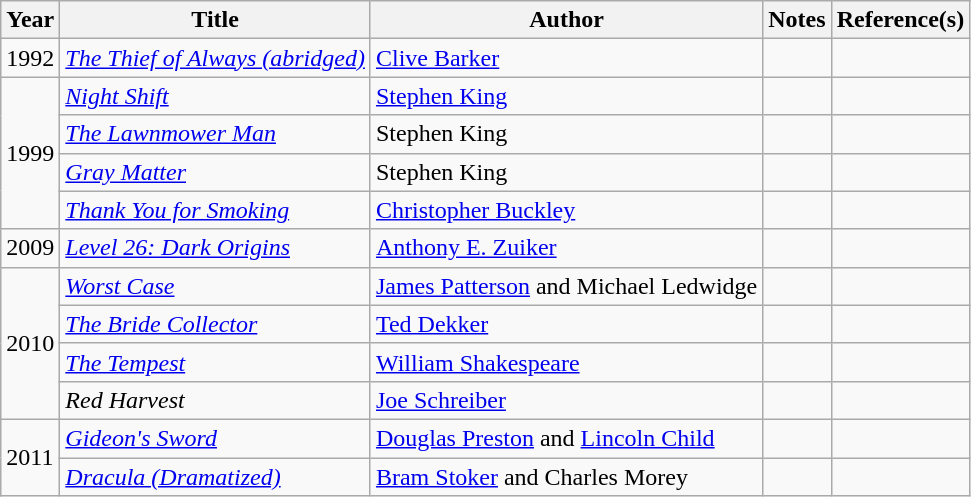<table class="wikitable sortable">
<tr>
<th>Year</th>
<th>Title</th>
<th>Author</th>
<th>Notes</th>
<th class="unsortable">Reference(s)</th>
</tr>
<tr>
<td>1992</td>
<td><em><a href='#'>The Thief of Always (abridged)</a></em></td>
<td><a href='#'>Clive Barker</a></td>
<td></td>
<td></td>
</tr>
<tr>
<td rowspan="4">1999</td>
<td><em><a href='#'>Night Shift</a></em></td>
<td><a href='#'>Stephen King</a></td>
<td></td>
<td></td>
</tr>
<tr>
<td><em><a href='#'>The Lawnmower Man</a></em></td>
<td>Stephen King</td>
<td></td>
<td></td>
</tr>
<tr>
<td><em><a href='#'>Gray Matter</a></em></td>
<td>Stephen King</td>
<td></td>
<td></td>
</tr>
<tr>
<td><em><a href='#'>Thank You for Smoking</a></em></td>
<td><a href='#'>Christopher Buckley</a></td>
<td></td>
<td></td>
</tr>
<tr>
<td>2009</td>
<td><em><a href='#'>Level 26: Dark Origins</a></em></td>
<td><a href='#'>Anthony E. Zuiker</a></td>
<td></td>
<td></td>
</tr>
<tr>
<td rowspan="4">2010</td>
<td><em><a href='#'>Worst Case</a></em></td>
<td><a href='#'>James Patterson</a> and Michael Ledwidge</td>
<td></td>
<td></td>
</tr>
<tr>
<td><em><a href='#'>The Bride Collector</a></em></td>
<td><a href='#'>Ted Dekker</a></td>
<td></td>
<td></td>
</tr>
<tr>
<td><em><a href='#'>The Tempest</a></em></td>
<td><a href='#'>William Shakespeare</a></td>
<td></td>
<td></td>
</tr>
<tr>
<td><em>Red Harvest</em></td>
<td><a href='#'>Joe Schreiber</a></td>
<td></td>
<td></td>
</tr>
<tr>
<td rowspan="2">2011</td>
<td><em><a href='#'>Gideon's Sword</a></em></td>
<td><a href='#'>Douglas Preston</a> and <a href='#'>Lincoln Child</a></td>
<td></td>
<td></td>
</tr>
<tr>
<td><em><a href='#'>Dracula (Dramatized)</a></em></td>
<td><a href='#'>Bram Stoker</a> and Charles Morey</td>
<td></td>
<td></td>
</tr>
</table>
